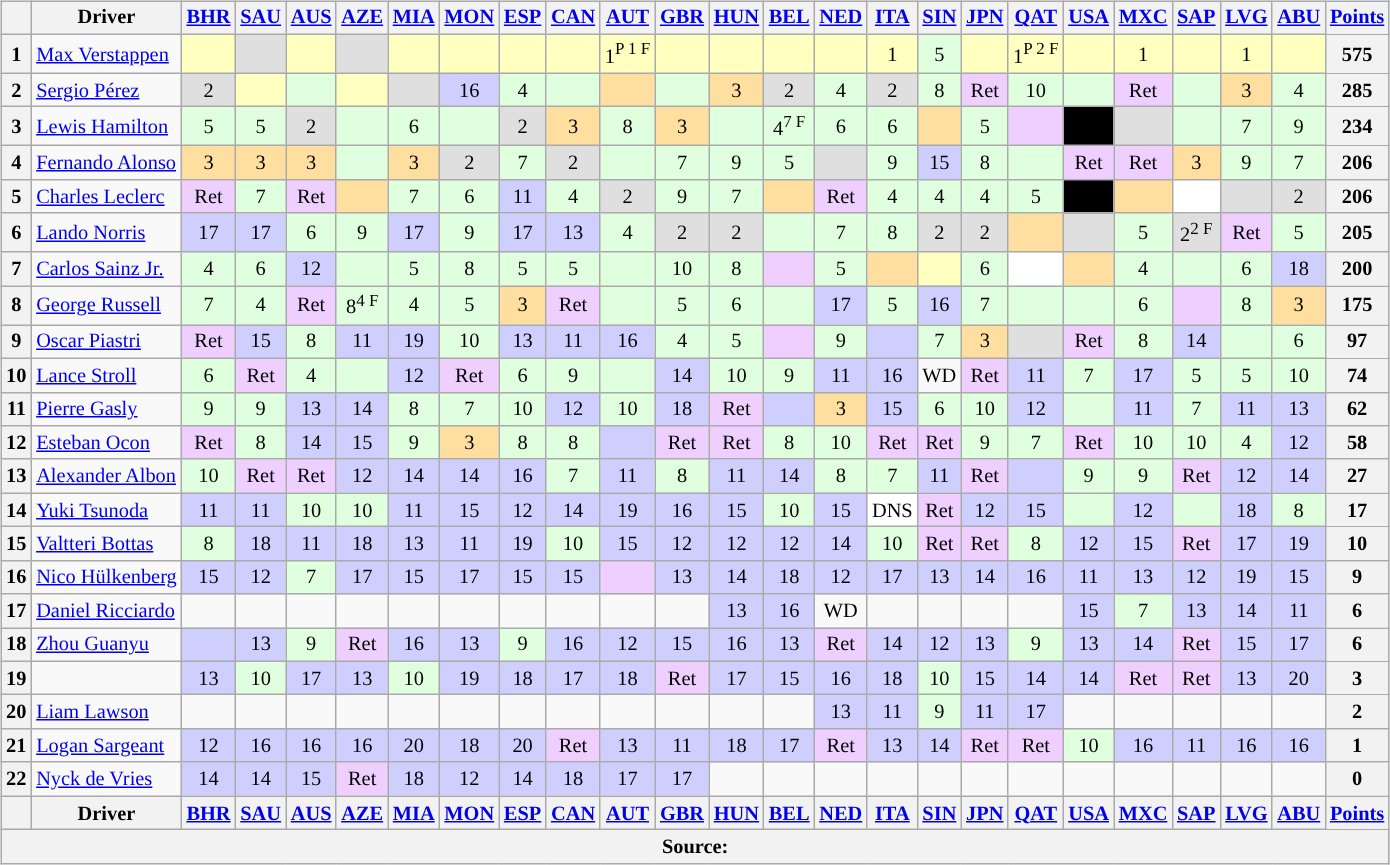<table>
<tr>
<td style="vertical-align:top; text-align:center"><br><table class="wikitable" style="font-size: 85%; border-collapse:collapse; border-spacing: 0;">
<tr>
<th></th>
<th>Driver</th>
<th style="vertical-align:top"><a href='#'>BHR</a><br></th>
<th style="vertical-align:top"><a href='#'>SAU</a><br></th>
<th style="vertical-align:top"><a href='#'>AUS</a><br></th>
<th style="vertical-align:top"><a href='#'>AZE</a><br></th>
<th style="vertical-align:top"><a href='#'>MIA</a><br></th>
<th style="vertical-align:top"><a href='#'>MON</a><br></th>
<th style="vertical-align:top"><a href='#'>ESP</a><br></th>
<th style="vertical-align:top"><a href='#'>CAN</a><br></th>
<th style="vertical-align:top"><a href='#'>AUT</a><br></th>
<th style="vertical-align:top"><a href='#'>GBR</a><br></th>
<th style="vertical-align:top"><a href='#'>HUN</a><br></th>
<th style="vertical-align:top"><a href='#'>BEL</a><br></th>
<th style="vertical-align:top"><a href='#'>NED</a><br></th>
<th style="vertical-align:top"><a href='#'>ITA</a><br></th>
<th style="vertical-align:top"><a href='#'>SIN</a><br></th>
<th style="vertical-align:top"><a href='#'>JPN</a><br></th>
<th style="vertical-align:top"><a href='#'>QAT</a><br></th>
<th style="vertical-align:top"><a href='#'>USA</a><br></th>
<th style="vertical-align:top"><a href='#'>MXC</a><br></th>
<th style="vertical-align:top"><a href='#'>SAP</a><br></th>
<th style="vertical-align:top"><a href='#'>LVG</a><br></th>
<th style="vertical-align:top"><a href='#'>ABU</a><br></th>
<th style=" border:1px solid #a2a9b1; position:sticky; right: 0; background-clip: padding-box; color: inherit;"><a href='#'>Points</a></th>
</tr>
<tr>
<th>1</th>
<td style="text-align:left"> <a href='#'>Max Verstappen</a></td>
<td style="background:#FFFFBF"></td>
<td style="background:#DFDFDF"></td>
<td style="background:#FFFFBF"></td>
<td style="background:#DFDFDF"></td>
<td style="background:#FFFFBF"></td>
<td style="background:#FFFFBF"></td>
<td style="background:#FFFFBF"></td>
<td style="background:#FFFFBF"></td>
<td style="background:#FFFFBF">1<span><sup>P 1 F</sup></span></td>
<td style="background:#FFFFBF"></td>
<td style="background:#FFFFBF"></td>
<td style="background:#FFFFBF"></td>
<td style="background:#FFFFBF"></td>
<td style="background:#FFFFBF">1</td>
<td style="background:#DFFFDF">5</td>
<td style="background:#FFFFBF"></td>
<td style="background:#FFFFBF">1<span><sup>P 2 F</sup></span></td>
<td style="background:#FFFFBF"></td>
<td style="background:#FFFFBF">1</td>
<td style="background:#FFFFBF"></td>
<td style="background:#FFFFBF">1</td>
<td style="background:#FFFFBF"></td>
<th style="position:sticky; right: 0; background-clip: padding-box; color: inherit;">575</th>
</tr>
<tr>
<th>2</th>
<td style="text-align:left"> <a href='#'>Sergio Pérez</a></td>
<td style="background:#DFDFDF">2</td>
<td style="background:#FFFFBF"></td>
<td style="background:#DFFFDF"></td>
<td style="background:#FFFFBF"></td>
<td style="background:#DFDFDF"></td>
<td style="background:#CFCFFF">16</td>
<td style="background:#DFFFDF">4</td>
<td style="background:#DFFFDF"></td>
<td style="background:#FFDF9F"></td>
<td style="background:#DFFFDF"></td>
<td style="background:#FFDF9F">3</td>
<td style="background:#DFDFDF">2</td>
<td style="background:#DFFFDF">4</td>
<td style="background:#DFDFDF">2</td>
<td style="background:#DFFFDF">8</td>
<td style="background:#EFCFFF">Ret</td>
<td style="background:#DFFFDF">10</td>
<td style="background:#DFFFDF"></td>
<td style="background:#EFCFFF">Ret</td>
<td style="background:#DFFFDF"></td>
<td style="background:#FFDF9F">3</td>
<td style="background:#DFFFDF">4</td>
<th style="position:sticky; right: 0; background-clip: padding-box; color: inherit;">285</th>
</tr>
<tr>
<th>3</th>
<td style="text-align:left"> <a href='#'>Lewis Hamilton</a></td>
<td style="background:#DFFFDF">5</td>
<td style="background:#DFFFDF">5</td>
<td style="background:#DFDFDF">2</td>
<td style="background:#DFFFDF"></td>
<td style="background:#DFFFDF">6</td>
<td style="background:#DFFFDF"></td>
<td style="background:#DFDFDF">2</td>
<td style="background:#FFDF9F">3</td>
<td style="background:#DFFFDF">8</td>
<td style="background:#FFDF9F">3</td>
<td style="background:#DFFFDF"></td>
<td style="background:#DFFFDF">4<span><sup>7 F</sup></span></td>
<td style="background:#DFFFDF">6</td>
<td style="background:#DFFFDF">6</td>
<td style="background:#FFDF9F"></td>
<td style="background:#DFFFDF">5</td>
<td style="background:#EFCFFF"></td>
<td style="background-color:#000000; color:white"></td>
<td style="background:#DFDFDF"></td>
<td style="background:#DFFFDF"></td>
<td style="background:#DFFFDF">7</td>
<td style="background:#DFFFDF">9</td>
<th style="position:sticky; right: 0; background-clip: padding-box; color: inherit;">234</th>
</tr>
<tr>
<th>4</th>
<td style="text-align:left"> <a href='#'>Fernando Alonso</a></td>
<td style="background:#FFDF9F">3</td>
<td style="background:#FFDF9F">3</td>
<td style="background:#FFDF9F">3</td>
<td style="background:#DFFFDF"></td>
<td style="background:#FFDF9F">3</td>
<td style="background:#DFDFDF">2</td>
<td style="background:#DFFFDF">7</td>
<td style="background:#DFDFDF">2</td>
<td style="background:#DFFFDF"></td>
<td style="background:#DFFFDF">7</td>
<td style="background:#DFFFDF">9</td>
<td style="background:#DFFFDF">5</td>
<td style="background:#DFDFDF"></td>
<td style="background:#DFFFDF">9</td>
<td style="background:#CFCFFF">15</td>
<td style="background:#DFFFDF">8</td>
<td style="background:#DFFFDF"></td>
<td style="background:#EFCFFF">Ret</td>
<td style="background:#EFCFFF">Ret</td>
<td style="background:#FFDF9F">3</td>
<td style="background:#DFFFDF">9</td>
<td style="background:#DFFFDF">7</td>
<th style="position:sticky; right: 0; background-clip: padding-box; color: inherit;">206</th>
</tr>
<tr>
<th>5</th>
<td style="text-align:left"> <a href='#'>Charles Leclerc</a></td>
<td style="background:#EFCFFF">Ret</td>
<td style="background:#DFFFDF">7</td>
<td style="background:#EFCFFF">Ret</td>
<td style="background:#FFDF9F"></td>
<td style="background:#DFFFDF">7</td>
<td style="background:#DFFFDF">6</td>
<td style="background:#CFCFFF">11</td>
<td style="background:#DFFFDF">4</td>
<td style="background:#DFDFDF">2</td>
<td style="background:#DFFFDF">9</td>
<td style="background:#DFFFDF">7</td>
<td style="background:#FFDF9F"></td>
<td style="background:#EFCFFF">Ret</td>
<td style="background:#DFFFDF">4</td>
<td style="background:#DFFFDF">4</td>
<td style="background:#DFFFDF">4</td>
<td style="background:#DFFFDF">5</td>
<td style="background-color:#000000; color:white"></td>
<td style="background:#FFDF9F"></td>
<td style="background:#FFFFFF"></td>
<td style="background:#DFDFDF"></td>
<td style="background:#DFDFDF">2</td>
<th style="position:sticky; right: 0; background-clip: padding-box; color: inherit;">206</th>
</tr>
<tr>
<th>6</th>
<td style="text-align:left"> <a href='#'>Lando Norris</a></td>
<td style="background:#CFCFFF">17</td>
<td style="background:#CFCFFF">17</td>
<td style="background:#DFFFDF">6</td>
<td style="background:#DFFFDF">9</td>
<td style="background:#CFCFFF">17</td>
<td style="background:#DFFFDF">9</td>
<td style="background:#CFCFFF">17</td>
<td style="background:#CFCFFF">13</td>
<td style="background:#DFFFDF">4</td>
<td style="background:#DFDFDF">2</td>
<td style="background:#DFDFDF">2</td>
<td style="background:#DFFFDF"></td>
<td style="background:#DFFFDF">7</td>
<td style="background:#DFFFDF">8</td>
<td style="background:#DFDFDF">2</td>
<td style="background:#DFDFDF">2</td>
<td style="background:#FFDF9F"></td>
<td style="background:#DFDFDF"></td>
<td style="background:#DFFFDF">5</td>
<td style="background:#DFDFDF">2<span><sup>2 F</sup></span></td>
<td style="background:#EFCFFF">Ret</td>
<td style="background:#DFFFDF">5</td>
<th style="position:sticky; right: 0; background-clip: padding-box; color: inherit;">205</th>
</tr>
<tr>
<th>7</th>
<td style="text-align:left"> <a href='#'>Carlos Sainz Jr.</a></td>
<td style="background:#DFFFDF">4</td>
<td style="background:#DFFFDF">6</td>
<td style="background:#CFCFFF">12</td>
<td style="background:#DFFFDF"></td>
<td style="background:#DFFFDF">5</td>
<td style="background:#DFFFDF">8</td>
<td style="background:#DFFFDF">5</td>
<td style="background:#DFFFDF">5</td>
<td style="background:#DFFFDF"></td>
<td style="background:#DFFFDF">10</td>
<td style="background:#DFFFDF">8</td>
<td style="background:#EFCFFF"></td>
<td style="background:#DFFFDF">5</td>
<td style="background:#FFDF9F"></td>
<td style="background:#FFFFBF"></td>
<td style="background:#DFFFDF">6</td>
<td style="background:#FFFFFF"></td>
<td style="background:#FFDF9F"></td>
<td style="background:#DFFFDF">4</td>
<td style="background:#DFFFDF"></td>
<td style="background:#DFFFDF">6</td>
<td style="background:#CFCFFF">18</td>
<th style="position:sticky; right: 0; background-clip: padding-box; color: inherit;">200</th>
</tr>
<tr>
<th>8</th>
<td style="text-align:left"> <a href='#'>George Russell</a></td>
<td style="background:#DFFFDF">7</td>
<td style="background:#DFFFDF">4</td>
<td style="background:#EFCFFF">Ret</td>
<td style="background:#DFFFDF">8<span><sup>4 F</sup></span></td>
<td style="background:#DFFFDF">4</td>
<td style="background:#DFFFDF">5</td>
<td style="background:#FFDF9F">3</td>
<td style="background:#EFCFFF">Ret</td>
<td style="background:#DFFFDF"></td>
<td style="background:#DFFFDF">5</td>
<td style="background:#DFFFDF">6</td>
<td style="background:#DFFFDF"></td>
<td style="background:#CFCFFF">17</td>
<td style="background:#DFFFDF">5</td>
<td style="background:#CFCFFF">16</td>
<td style="background:#DFFFDF">7</td>
<td style="background:#DFFFDF"></td>
<td style="background:#DFFFDF"></td>
<td style="background:#DFFFDF">6</td>
<td style="background:#EFCFFF"></td>
<td style="background:#DFFFDF">8</td>
<td style="background:#FFDF9F">3</td>
<th style="position:sticky; right: 0; background-clip: padding-box; color: inherit;">175</th>
</tr>
<tr>
<th>9</th>
<td style="text-align:left"> <a href='#'>Oscar Piastri</a></td>
<td style="background:#EFCFFF">Ret</td>
<td style="background:#CFCFFF">15</td>
<td style="background:#DFFFDF">8</td>
<td style="background:#CFCFFF">11</td>
<td style="background:#CFCFFF">19</td>
<td style="background:#DFFFDF">10</td>
<td style="background:#CFCFFF">13</td>
<td style="background:#CFCFFF">11</td>
<td style="background:#CFCFFF">16</td>
<td style="background:#DFFFDF">4</td>
<td style="background:#DFFFDF">5</td>
<td style="background:#EFCFFF"></td>
<td style="background:#DFFFDF">9</td>
<td style="background:#CFCFFF"></td>
<td style="background:#DFFFDF">7</td>
<td style="background:#FFDF9F">3</td>
<td style="background:#DFDFDF"></td>
<td style="background:#EFCFFF">Ret</td>
<td style="background:#DFFFDF">8</td>
<td style="background:#CFCFFF">14</td>
<td style="background:#DFFFDF"></td>
<td style="background:#DFFFDF">6</td>
<th style="position:sticky; right: 0; background-clip: padding-box; color: inherit;">97</th>
</tr>
<tr>
<th>10</th>
<td style="text-align:left"> <a href='#'>Lance Stroll</a></td>
<td style="background:#DFFFDF">6</td>
<td style="background:#EFCFFF">Ret</td>
<td style="background:#DFFFDF">4</td>
<td style="background:#DFFFDF"></td>
<td style="background:#CFCFFF">12</td>
<td style="background:#EFCFFF">Ret</td>
<td style="background:#DFFFDF">6</td>
<td style="background:#DFFFDF">9</td>
<td style="background:#DFFFDF"></td>
<td style="background:#CFCFFF">14</td>
<td style="background:#DFFFDF">10</td>
<td style="background:#DFFFDF">9</td>
<td style="background:#CFCFFF">11</td>
<td style="background:#CFCFFF">16</td>
<td>WD</td>
<td style="background:#EFCFFF">Ret</td>
<td style="background:#CFCFFF">11</td>
<td style="background:#DFFFDF">7</td>
<td style="background:#CFCFFF">17</td>
<td style="background:#DFFFDF">5</td>
<td style="background:#DFFFDF">5</td>
<td style="background:#DFFFDF">10</td>
<th style="position:sticky; right: 0; background-clip: padding-box; color: inherit;">74</th>
</tr>
<tr>
<th>11</th>
<td style="text-align:left"> <a href='#'>Pierre Gasly</a></td>
<td style="background:#DFFFDF">9</td>
<td style="background:#DFFFDF">9</td>
<td style="background:#CFCFFF">13</td>
<td style="background:#CFCFFF">14</td>
<td style="background:#DFFFDF">8</td>
<td style="background:#DFFFDF">7</td>
<td style="background:#DFFFDF">10</td>
<td style="background:#CFCFFF">12</td>
<td style="background:#DFFFDF">10</td>
<td style="background:#CFCFFF">18</td>
<td style="background:#EFCFFF">Ret</td>
<td style="background:#CFCFFF"></td>
<td style="background:#FFDF9F">3</td>
<td style="background:#CFCFFF">15</td>
<td style="background:#DFFFDF">6</td>
<td style="background:#DFFFDF">10</td>
<td style="background:#CFCFFF">12</td>
<td style="background:#DFFFDF"></td>
<td style="background:#CFCFFF">11</td>
<td style="background:#DFFFDF">7</td>
<td style="background:#CFCFFF">11</td>
<td style="background:#CFCFFF">13</td>
<th style="position:sticky; right: 0; background-clip: padding-box; color: inherit;">62</th>
</tr>
<tr>
<th>12</th>
<td style="text-align:left"> <a href='#'>Esteban Ocon</a></td>
<td style="background:#EFCFFF">Ret</td>
<td style="background:#DFFFDF">8</td>
<td style="background:#CFCFFF">14</td>
<td style="background:#CFCFFF">15</td>
<td style="background:#DFFFDF">9</td>
<td style="background:#FFDF9F">3</td>
<td style="background:#DFFFDF">8</td>
<td style="background:#DFFFDF">8</td>
<td style="background:#CFCFFF"></td>
<td style="background:#EFCFFF">Ret</td>
<td style="background:#EFCFFF">Ret</td>
<td style="background:#DFFFDF">8</td>
<td style="background:#DFFFDF">10</td>
<td style="background:#EFCFFF">Ret</td>
<td style="background:#EFCFFF">Ret</td>
<td style="background:#DFFFDF">9</td>
<td style="background:#DFFFDF">7</td>
<td style="background:#EFCFFF">Ret</td>
<td style="background:#DFFFDF">10</td>
<td style="background:#DFFFDF">10</td>
<td style="background:#DFFFDF">4</td>
<td style="background:#CFCFFF">12</td>
<th style="position:sticky; right: 0; background-clip: padding-box; color: inherit;">58</th>
</tr>
<tr>
<th>13</th>
<td style="text-align:left"> <a href='#'>Alexander Albon</a></td>
<td style="background:#DFFFDF">10</td>
<td style="background:#EFCFFF">Ret</td>
<td style="background:#EFCFFF">Ret</td>
<td style="background:#CFCFFF">12</td>
<td style="background:#CFCFFF">14</td>
<td style="background:#CFCFFF">14</td>
<td style="background:#CFCFFF">16</td>
<td style="background:#DFFFDF">7</td>
<td style="background:#CFCFFF">11</td>
<td style="background:#DFFFDF">8</td>
<td style="background:#CFCFFF">11</td>
<td style="background:#CFCFFF">14</td>
<td style="background:#DFFFDF">8</td>
<td style="background:#DFFFDF">7</td>
<td style="background:#CFCFFF">11</td>
<td style="background:#EFCFFF">Ret</td>
<td style="background:#CFCFFF"></td>
<td style="background:#DFFFDF">9</td>
<td style="background:#DFFFDF">9</td>
<td style="background:#EFCFFF">Ret</td>
<td style="background:#CFCFFF">12</td>
<td style="background:#CFCFFF">14</td>
<th style="position:sticky; right: 0; background-clip: padding-box; color: inherit;">27</th>
</tr>
<tr>
<th>14</th>
<td style="text-align:left"> <a href='#'>Yuki Tsunoda</a></td>
<td style="background:#CFCFFF">11</td>
<td style="background:#CFCFFF">11</td>
<td style="background:#DFFFDF">10</td>
<td style="background:#DFFFDF">10</td>
<td style="background:#CFCFFF">11</td>
<td style="background:#CFCFFF">15</td>
<td style="background:#CFCFFF">12</td>
<td style="background:#CFCFFF">14</td>
<td style="background:#CFCFFF">19</td>
<td style="background:#CFCFFF">16</td>
<td style="background:#CFCFFF">15</td>
<td style="background:#DFFFDF">10</td>
<td style="background:#CFCFFF">15</td>
<td style="background:#FFFFFF">DNS</td>
<td style="background:#EFCFFF">Ret</td>
<td style="background:#CFCFFF">12</td>
<td style="background:#CFCFFF">15</td>
<td style="background:#DFFFDF"></td>
<td style="background:#CFCFFF">12</td>
<td style="background:#DFFFDF"></td>
<td style="background:#CFCFFF">18</td>
<td style="background:#DFFFDF">8</td>
<th style="position:sticky; right: 0; background-clip: padding-box; color: inherit;">17</th>
</tr>
<tr>
<th>15</th>
<td style="text-align:left"> <a href='#'>Valtteri Bottas</a></td>
<td style="background:#DFFFDF">8</td>
<td style="background:#CFCFFF">18</td>
<td style="background:#CFCFFF">11</td>
<td style="background:#CFCFFF">18</td>
<td style="background:#CFCFFF">13</td>
<td style="background:#CFCFFF">11</td>
<td style="background:#CFCFFF">19</td>
<td style="background:#DFFFDF">10</td>
<td style="background:#CFCFFF">15</td>
<td style="background:#CFCFFF">12</td>
<td style="background:#CFCFFF">12</td>
<td style="background:#CFCFFF">12</td>
<td style="background:#CFCFFF">14</td>
<td style="background:#DFFFDF">10</td>
<td style="background:#EFCFFF">Ret</td>
<td style="background:#EFCFFF">Ret</td>
<td style="background:#DFFFDF">8</td>
<td style="background:#CFCFFF">12</td>
<td style="background:#CFCFFF">15</td>
<td style="background:#EFCFFF">Ret</td>
<td style="background:#CFCFFF">17</td>
<td style="background:#CFCFFF">19</td>
<th style="position:sticky; right: 0; background-clip: padding-box; color: inherit;">10</th>
</tr>
<tr>
<th>16</th>
<td style="text-align:left"> <a href='#'>Nico Hülkenberg</a></td>
<td style="background:#CFCFFF">15</td>
<td style="background:#CFCFFF">12</td>
<td style="background:#DFFFDF">7</td>
<td style="background:#CFCFFF">17</td>
<td style="background:#CFCFFF">15</td>
<td style="background:#CFCFFF">17</td>
<td style="background:#CFCFFF">15</td>
<td style="background:#CFCFFF">15</td>
<td style="background:#EFCFFF"></td>
<td style="background:#CFCFFF">13</td>
<td style="background:#CFCFFF">14</td>
<td style="background:#CFCFFF">18</td>
<td style="background:#CFCFFF">12</td>
<td style="background:#CFCFFF">17</td>
<td style="background:#CFCFFF">13</td>
<td style="background:#CFCFFF">14</td>
<td style="background:#CFCFFF">16</td>
<td style="background:#CFCFFF">11</td>
<td style="background:#CFCFFF">13</td>
<td style="background:#CFCFFF">12</td>
<td style="background:#CFCFFF">19</td>
<td style="background:#CFCFFF">15</td>
<th style="position:sticky; right: 0; background-clip: padding-box; color: inherit;">9</th>
</tr>
<tr>
<th>17</th>
<td style="text-align:left"> <a href='#'>Daniel Ricciardo</a></td>
<td></td>
<td></td>
<td></td>
<td></td>
<td></td>
<td></td>
<td></td>
<td></td>
<td></td>
<td></td>
<td style="background:#CFCFFF">13</td>
<td style="background:#CFCFFF">16</td>
<td>WD</td>
<td></td>
<td></td>
<td></td>
<td></td>
<td style="background:#CFCFFF">15</td>
<td style="background:#DFFFDF">7</td>
<td style="background:#CFCFFF">13</td>
<td style="background:#CFCFFF">14</td>
<td style="background:#CFCFFF">11</td>
<th style="position:sticky; right: 0; background-clip: padding-box; color: inherit;">6</th>
</tr>
<tr>
<th>18</th>
<td style="text-align:left"> <a href='#'>Zhou Guanyu</a></td>
<td style="background:#CFCFFF"></td>
<td style="background:#CFCFFF">13</td>
<td style="background:#DFFFDF">9</td>
<td style="background:#EFCFFF">Ret</td>
<td style="background:#CFCFFF">16</td>
<td style="background:#CFCFFF">13</td>
<td style="background:#DFFFDF">9</td>
<td style="background:#CFCFFF">16</td>
<td style="background:#CFCFFF">12</td>
<td style="background:#CFCFFF">15</td>
<td style="background:#CFCFFF">16</td>
<td style="background:#CFCFFF">13</td>
<td style="background:#EFCFFF">Ret</td>
<td style="background:#CFCFFF">14</td>
<td style="background:#CFCFFF">12</td>
<td style="background:#CFCFFF">13</td>
<td style="background:#DFFFDF">9</td>
<td style="background:#CFCFFF">13</td>
<td style="background:#CFCFFF">14</td>
<td style="background:#EFCFFF">Ret</td>
<td style="background:#CFCFFF">15</td>
<td style="background:#CFCFFF">17</td>
<th style="position:sticky; right: 0; background-clip: padding-box; color: inherit;">6</th>
</tr>
<tr>
<th>19</th>
<td style="text-align:left"></td>
<td style="background:#CFCFFF">13</td>
<td style="background:#DFFFDF">10</td>
<td style="background:#CFCFFF">17</td>
<td style="background:#CFCFFF">13</td>
<td style="background:#DFFFDF">10</td>
<td style="background:#CFCFFF">19</td>
<td style="background:#CFCFFF">18</td>
<td style="background:#CFCFFF">17</td>
<td style="background:#CFCFFF">18</td>
<td style="background:#EFCFFF">Ret</td>
<td style="background:#CFCFFF">17</td>
<td style="background:#CFCFFF">15</td>
<td style="background:#CFCFFF">16</td>
<td style="background:#CFCFFF">18</td>
<td style="background:#DFFFDF">10</td>
<td style="background:#CFCFFF">15</td>
<td style="background:#CFCFFF">14</td>
<td style="background:#CFCFFF">14</td>
<td style="background:#EFCFFF">Ret</td>
<td style="background:#EFCFFF">Ret</td>
<td style="background:#CFCFFF">13</td>
<td style="background:#CFCFFF">20</td>
<th style="position:sticky; right: 0; background-clip: padding-box; color: inherit;">3</th>
</tr>
<tr>
<th>20</th>
<td style="text-align:left"> <a href='#'>Liam Lawson</a></td>
<td></td>
<td></td>
<td></td>
<td></td>
<td></td>
<td></td>
<td></td>
<td></td>
<td></td>
<td></td>
<td></td>
<td></td>
<td style="background:#CFCFFF">13</td>
<td style="background:#CFCFFF">11</td>
<td style="background:#DFFFDF">9</td>
<td style="background:#CFCFFF">11</td>
<td style="background:#CFCFFF">17</td>
<td></td>
<td></td>
<td></td>
<td></td>
<td></td>
<th style="position:sticky; right: 0; background-clip: padding-box; color: inherit;">2</th>
</tr>
<tr>
<th>21</th>
<td style="text-align:left"> <a href='#'>Logan Sargeant</a></td>
<td style="background:#CFCFFF">12</td>
<td style="background:#CFCFFF">16</td>
<td style="background:#CFCFFF">16</td>
<td style="background:#CFCFFF">16</td>
<td style="background:#CFCFFF">20</td>
<td style="background:#CFCFFF">18</td>
<td style="background:#CFCFFF">20</td>
<td style="background:#EFCFFF">Ret</td>
<td style="background:#CFCFFF">13</td>
<td style="background:#CFCFFF">11</td>
<td style="background:#CFCFFF">18</td>
<td style="background:#CFCFFF">17</td>
<td style="background:#EFCFFF">Ret</td>
<td style="background:#CFCFFF">13</td>
<td style="background:#CFCFFF">14</td>
<td style="background:#EFCFFF">Ret</td>
<td style="background:#EFCFFF">Ret</td>
<td style="background:#DFFFDF">10</td>
<td style="background:#CFCFFF">16</td>
<td style="background:#CFCFFF">11</td>
<td style="background:#CFCFFF">16</td>
<td style="background:#CFCFFF">16</td>
<th style="position:sticky; right: 0; background-clip: padding-box; color: inherit;">1</th>
</tr>
<tr>
<th>22</th>
<td style="text-align:left"> <a href='#'>Nyck de Vries</a></td>
<td style="background:#CFCFFF">14</td>
<td style="background:#CFCFFF">14</td>
<td style="background:#CFCFFF">15</td>
<td style="background:#EFCFFF">Ret</td>
<td style="background:#CFCFFF">18</td>
<td style="background:#CFCFFF">12</td>
<td style="background:#CFCFFF">14</td>
<td style="background:#CFCFFF">18</td>
<td style="background:#CFCFFF">17</td>
<td style="background:#CFCFFF">17</td>
<td></td>
<td></td>
<td></td>
<td></td>
<td></td>
<td></td>
<td></td>
<td></td>
<td></td>
<td></td>
<td></td>
<td></td>
<th style="position:sticky; right: 0; background-clip: padding-box; color: inherit;">0</th>
</tr>
<tr>
<th></th>
<th>Driver</th>
<th style="vertical-align:top"><a href='#'>BHR</a><br></th>
<th style="vertical-align:top"><a href='#'>SAU</a><br></th>
<th style="vertical-align:top"><a href='#'>AUS</a><br></th>
<th style="vertical-align:top"><a href='#'>AZE</a><br></th>
<th style="vertical-align:top"><a href='#'>MIA</a><br></th>
<th style="vertical-align:top"><a href='#'>MON</a><br></th>
<th style="vertical-align:top"><a href='#'>ESP</a><br></th>
<th style="vertical-align:top"><a href='#'>CAN</a><br></th>
<th style="vertical-align:top"><a href='#'>AUT</a><br></th>
<th style="vertical-align:top"><a href='#'>GBR</a><br></th>
<th style="vertical-align:top"><a href='#'>HUN</a><br></th>
<th style="vertical-align:top"><a href='#'>BEL</a><br></th>
<th style="vertical-align:top"><a href='#'>NED</a><br></th>
<th style="vertical-align:top"><a href='#'>ITA</a><br></th>
<th style="vertical-align:top"><a href='#'>SIN</a><br></th>
<th style="vertical-align:top"><a href='#'>JPN</a><br></th>
<th style="vertical-align:top"><a href='#'>QAT</a><br></th>
<th style="vertical-align:top"><a href='#'>USA</a><br></th>
<th style="vertical-align:top"><a href='#'>MXC</a><br></th>
<th style="vertical-align:top"><a href='#'>SAP</a><br></th>
<th style="vertical-align:top"><a href='#'>LVG</a><br></th>
<th style="vertical-align:top"><a href='#'>ABU</a><br></th>
<th style="position:sticky; right: 0; background-clip: padding-box; color: inherit;"><a href='#'>Points</a></th>
</tr>
<tr>
<th colspan="25">Source:</th>
</tr>
</table>
</td>
<td style="vertical-align:top"><br></td>
</tr>
</table>
